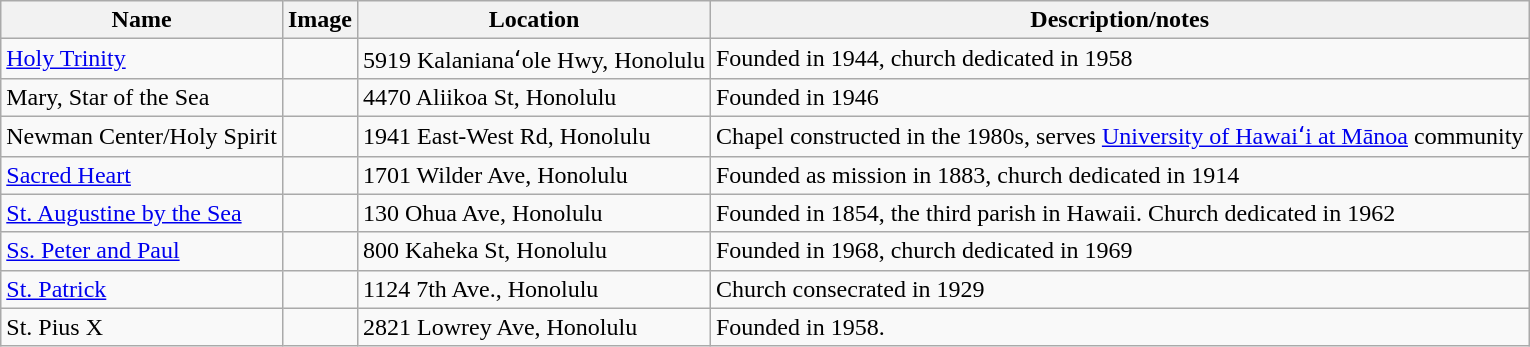<table class="wikitable sortable">
<tr>
<th><strong>Name</strong></th>
<th><strong>Image</strong></th>
<th><strong>Location</strong></th>
<th><strong>Description/notes</strong></th>
</tr>
<tr>
<td><a href='#'>Holy Trinity</a></td>
<td></td>
<td>5919 Kalanianaʻole Hwy, Honolulu</td>
<td>Founded in 1944, church dedicated in 1958</td>
</tr>
<tr>
<td>Mary, Star of the Sea</td>
<td></td>
<td>4470 Aliikoa St, Honolulu</td>
<td>Founded in 1946</td>
</tr>
<tr>
<td>Newman Center/Holy Spirit</td>
<td></td>
<td>1941 East-West Rd, Honolulu</td>
<td>Chapel constructed in the 1980s, serves <a href='#'>University of Hawaiʻi at Mānoa</a> community</td>
</tr>
<tr>
<td><a href='#'>Sacred Heart</a></td>
<td></td>
<td>1701 Wilder Ave, Honolulu</td>
<td>Founded as mission in 1883, church dedicated in 1914</td>
</tr>
<tr>
<td><a href='#'>St. Augustine by the Sea</a></td>
<td></td>
<td>130 Ohua Ave, Honolulu</td>
<td>Founded in 1854, the third parish in Hawaii. Church dedicated in 1962</td>
</tr>
<tr>
<td><a href='#'>Ss. Peter and Paul</a></td>
<td></td>
<td>800 Kaheka St, Honolulu</td>
<td>Founded in 1968, church dedicated in 1969</td>
</tr>
<tr>
<td><a href='#'>St. Patrick</a></td>
<td></td>
<td>1124 7th Ave., Honolulu</td>
<td>Church consecrated in 1929</td>
</tr>
<tr>
<td>St. Pius X</td>
<td></td>
<td>2821 Lowrey Ave, Honolulu</td>
<td>Founded in 1958.</td>
</tr>
</table>
